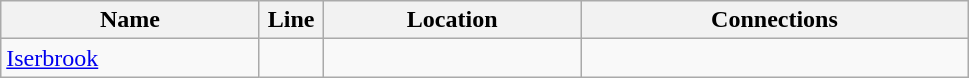<table class="wikitable">
<tr>
<th width="165px">Name</th>
<th width="35px">Line</th>
<th width="165px">Location</th>
<th width="250px">Connections</th>
</tr>
<tr>
<td><a href='#'>Iserbrook</a></td>
<td></td>
<td></td>
<td></td>
</tr>
</table>
